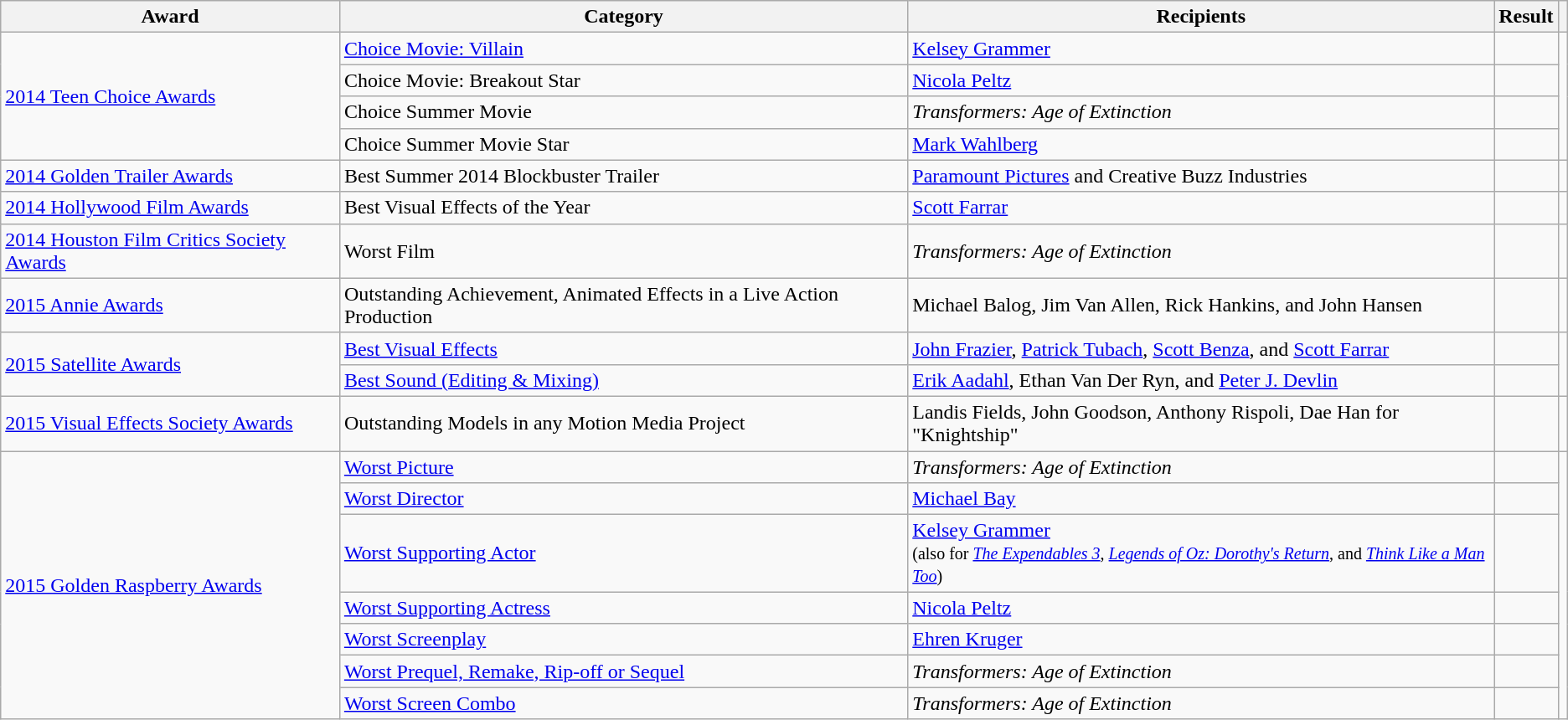<table class="wikitable sortable plainrowheaders">
<tr>
<th>Award</th>
<th>Category</th>
<th>Recipients</th>
<th>Result</th>
<th></th>
</tr>
<tr>
<td rowspan="4"><a href='#'>2014 Teen Choice Awards</a></td>
<td><a href='#'>Choice Movie: Villain</a></td>
<td><a href='#'>Kelsey Grammer</a></td>
<td></td>
<td rowspan="4"  style="text-align:center;"></td>
</tr>
<tr>
<td>Choice Movie: Breakout Star</td>
<td><a href='#'>Nicola Peltz</a></td>
<td></td>
</tr>
<tr>
<td>Choice Summer Movie</td>
<td><em>Transformers: Age of Extinction</em></td>
<td></td>
</tr>
<tr>
<td>Choice Summer Movie Star</td>
<td><a href='#'>Mark Wahlberg</a></td>
<td></td>
</tr>
<tr>
<td><a href='#'>2014 Golden Trailer Awards</a></td>
<td>Best Summer 2014 Blockbuster Trailer</td>
<td><a href='#'>Paramount Pictures</a> and Creative Buzz Industries</td>
<td></td>
<td style="text-align:center;"></td>
</tr>
<tr>
<td><a href='#'>2014 Hollywood Film Awards</a></td>
<td>Best Visual Effects of the Year</td>
<td><a href='#'>Scott Farrar</a></td>
<td></td>
<td style="text-align:center;"></td>
</tr>
<tr>
<td><a href='#'>2014 Houston Film Critics Society Awards</a></td>
<td>Worst Film</td>
<td><em>Transformers: Age of Extinction</em></td>
<td></td>
<td style="text-align:center;"></td>
</tr>
<tr>
<td><a href='#'>2015 Annie Awards</a></td>
<td>Outstanding Achievement, Animated Effects in a Live Action Production</td>
<td>Michael Balog, Jim Van Allen, Rick Hankins, and John Hansen</td>
<td></td>
<td style="text-align:center;"></td>
</tr>
<tr>
<td rowspan="2"><a href='#'>2015 Satellite Awards</a></td>
<td><a href='#'>Best Visual Effects</a></td>
<td><a href='#'>John Frazier</a>, <a href='#'>Patrick Tubach</a>, <a href='#'>Scott Benza</a>, and <a href='#'>Scott Farrar</a></td>
<td></td>
<td rowspan="2"  style="text-align:center;"></td>
</tr>
<tr>
<td><a href='#'>Best Sound (Editing & Mixing)</a></td>
<td><a href='#'>Erik Aadahl</a>, Ethan Van Der Ryn, and <a href='#'>Peter J. Devlin</a></td>
<td></td>
</tr>
<tr>
<td><a href='#'>2015 Visual Effects Society Awards</a></td>
<td>Outstanding Models in any Motion Media Project</td>
<td>Landis Fields, John Goodson, Anthony Rispoli, Dae Han for "Knightship"</td>
<td></td>
<td style="text-align:center;"></td>
</tr>
<tr>
<td rowspan="7"><a href='#'>2015 Golden Raspberry Awards</a></td>
<td><a href='#'>Worst Picture</a></td>
<td><em>Transformers: Age of Extinction</em></td>
<td></td>
<td rowspan="7"  style="text-align:center;"></td>
</tr>
<tr>
<td><a href='#'>Worst Director</a></td>
<td><a href='#'>Michael Bay</a></td>
<td></td>
</tr>
<tr>
<td><a href='#'>Worst Supporting Actor</a></td>
<td><a href='#'>Kelsey Grammer</a> <br><small>(also for <em><a href='#'>The Expendables 3</a></em>, <em><a href='#'>Legends of Oz: Dorothy's Return</a></em>, and <em><a href='#'>Think Like a Man Too</a></em>)</small></td>
<td></td>
</tr>
<tr>
<td><a href='#'>Worst Supporting Actress</a></td>
<td><a href='#'>Nicola Peltz</a></td>
<td></td>
</tr>
<tr>
<td><a href='#'>Worst Screenplay</a></td>
<td><a href='#'>Ehren Kruger</a></td>
<td></td>
</tr>
<tr>
<td><a href='#'>Worst Prequel, Remake, Rip-off or Sequel</a></td>
<td><em>Transformers: Age of Extinction</em></td>
<td></td>
</tr>
<tr>
<td><a href='#'>Worst Screen Combo</a></td>
<td><em>Transformers: Age of Extinction</em></td>
<td></td>
</tr>
</table>
